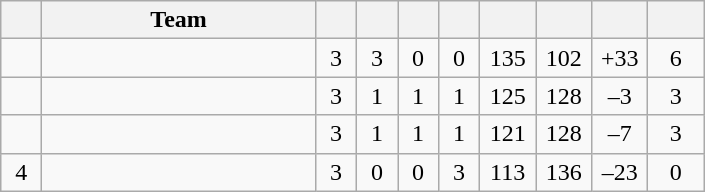<table class=wikitable style=text-align:center>
<tr>
<th width=20 abbr=Position></th>
<th width=175>Team</th>
<th width=20 abbr=Played></th>
<th width=20 abbr=Won></th>
<th width=20 abbr=Drawn></th>
<th width=20 abbr=Lost></th>
<th width=30 abbr=Goal for></th>
<th width=30 abbr=Goal against></th>
<th width=30 abbr=Goal difference></th>
<th width=30 abbr=Points></th>
</tr>
<tr>
<td></td>
<td align=left></td>
<td>3</td>
<td>3</td>
<td>0</td>
<td>0</td>
<td>135</td>
<td>102</td>
<td>+33</td>
<td>6</td>
</tr>
<tr>
<td></td>
<td align=left></td>
<td>3</td>
<td>1</td>
<td>1</td>
<td>1</td>
<td>125</td>
<td>128</td>
<td>–3</td>
<td>3</td>
</tr>
<tr>
<td></td>
<td align=left></td>
<td>3</td>
<td>1</td>
<td>1</td>
<td>1</td>
<td>121</td>
<td>128</td>
<td>–7</td>
<td>3</td>
</tr>
<tr>
<td>4</td>
<td align=left></td>
<td>3</td>
<td>0</td>
<td>0</td>
<td>3</td>
<td>113</td>
<td>136</td>
<td>–23</td>
<td>0</td>
</tr>
</table>
